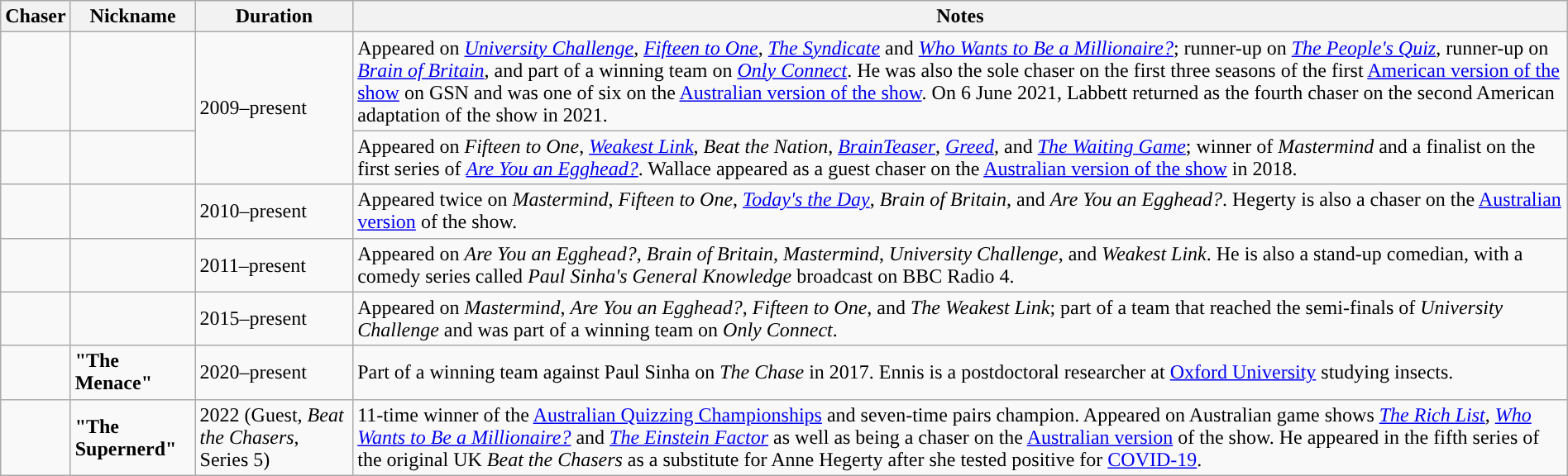<table class="wikitable sortable sticky-header" style="width:100%;">
<tr>
<th style="white-space:nowrap;">Chaser</th>
<th style="white-space:nowrap;">Nickname</th>
<th style="white-space:nowrap;">Duration</th>
<th class=unsortable>Notes</th>
</tr>
<tr>
<td><strong></strong></td>
<td><strong></strong></td>
<td rowspan="2">2009–present</td>
<td>Appeared on <em><a href='#'>University Challenge</a></em>, <em><a href='#'>Fifteen to One</a></em>, <em><a href='#'>The Syndicate</a></em> and <em><a href='#'>Who Wants to Be a Millionaire?</a></em>; runner-up on <em><a href='#'>The People's Quiz</a></em>, runner-up on <em><a href='#'>Brain of Britain</a></em>, and part of a winning team on <em><a href='#'>Only Connect</a></em>. He was also the sole chaser on the first three seasons of the first <a href='#'>American version of the show</a> on GSN and was one of six on the <a href='#'>Australian version of the show</a>. On 6 June 2021, Labbett returned as the fourth chaser on the second American adaptation of the show in 2021.</td>
</tr>
<tr>
<td style="white-space:nowrap;"><strong></strong></td>
<td><strong></strong></td>
<td>Appeared on <em>Fifteen to One</em>, <em><a href='#'>Weakest Link</a></em>, <em>Beat the Nation</em>, <em><a href='#'>BrainTeaser</a></em>, <em><a href='#'>Greed</a></em>, and <em><a href='#'>The Waiting Game</a></em>; winner of <em>Mastermind</em> and a finalist on the first series of <em><a href='#'>Are You an Egghead?</a></em>. Wallace appeared as a guest chaser on the <a href='#'>Australian version of the show</a> in 2018.</td>
</tr>
<tr>
<td><strong></strong></td>
<td><strong></strong></td>
<td>2010–present</td>
<td>Appeared twice on <em>Mastermind</em>, <em>Fifteen to One</em>, <em><a href='#'>Today's the Day</a></em>, <em>Brain of Britain</em>, and <em>Are You an Egghead?</em>. Hegerty is also a chaser on the <a href='#'>Australian version</a> of the show.</td>
</tr>
<tr>
<td><strong></strong></td>
<td><strong></strong></td>
<td>2011–present</td>
<td>Appeared on <em>Are You an Egghead?</em>, <em>Brain of Britain</em>, <em>Mastermind</em>, <em>University Challenge</em>, and <em>Weakest Link</em>. He is also a stand-up comedian, with a comedy series called <em>Paul Sinha's General Knowledge</em> broadcast on BBC Radio 4.</td>
</tr>
<tr>
<td><strong></strong></td>
<td><strong></strong></td>
<td>2015–present</td>
<td>Appeared on <em>Mastermind</em>, <em>Are You an Egghead?</em>, <em>Fifteen to One</em>, and <em>The Weakest Link</em>; part of a team that reached the semi-finals of <em>University Challenge</em> and was part of a winning team on <em>Only Connect</em>.</td>
</tr>
<tr>
<td><strong></strong></td>
<td><strong>"The Menace"</strong></td>
<td>2020–present</td>
<td>Part of a winning team against Paul Sinha on <em>The Chase</em> in 2017. Ennis is a postdoctoral researcher at <a href='#'>Oxford University</a> studying insects.</td>
</tr>
<tr>
<td><strong></strong></td>
<td><strong>"The Supernerd"</strong></td>
<td>2022 (Guest, <em>Beat the Chasers</em>, Series 5)</td>
<td>11-time winner of the <a href='#'>Australian Quizzing Championships</a> and seven-time pairs champion. Appeared on Australian game shows <em><a href='#'>The Rich List</a></em>, <em><a href='#'>Who Wants to Be a Millionaire?</a></em> and <em><a href='#'>The Einstein Factor</a></em> as well as being a chaser on the <a href='#'>Australian version</a> of the show. He appeared in the fifth series of the original UK <em>Beat the Chasers</em> as a substitute for Anne Hegerty after she tested positive for <a href='#'>COVID-19</a>.</td>
</tr>
</table>
